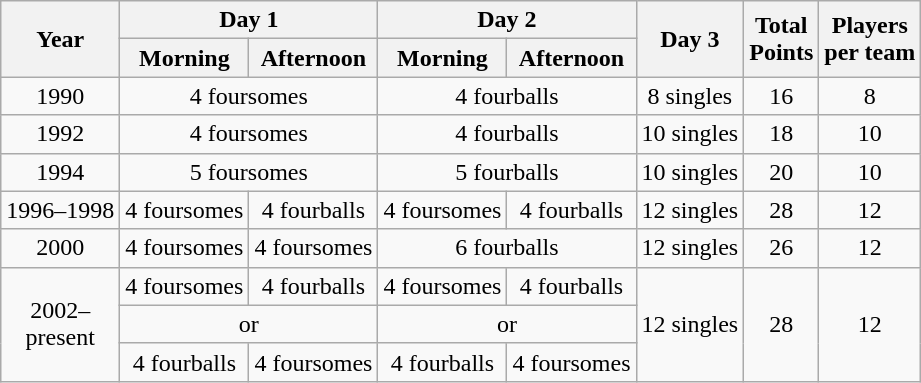<table class="wikitable" style="text-align:center;">
<tr>
<th rowspan=2>Year</th>
<th colspan=2>Day 1</th>
<th colspan=2>Day 2</th>
<th rowspan=2>Day 3</th>
<th rowspan=2>Total<br>Points</th>
<th rowspan=2>Players<br>per team</th>
</tr>
<tr>
<th>Morning</th>
<th>Afternoon</th>
<th>Morning</th>
<th>Afternoon</th>
</tr>
<tr>
<td>1990</td>
<td colspan=2>4 foursomes</td>
<td colspan=2>4 fourballs</td>
<td>8 singles</td>
<td>16</td>
<td>8</td>
</tr>
<tr>
<td>1992</td>
<td colspan=2>4 foursomes</td>
<td colspan=2>4 fourballs</td>
<td>10 singles</td>
<td>18</td>
<td>10</td>
</tr>
<tr>
<td>1994</td>
<td colspan=2>5 foursomes</td>
<td colspan=2>5 fourballs</td>
<td>10 singles</td>
<td>20</td>
<td>10</td>
</tr>
<tr>
<td>1996–1998</td>
<td>4 foursomes</td>
<td>4 fourballs</td>
<td>4 foursomes</td>
<td>4 fourballs</td>
<td>12 singles</td>
<td>28</td>
<td>12</td>
</tr>
<tr>
<td>2000</td>
<td>4 foursomes</td>
<td>4 foursomes</td>
<td colspan=2>6 fourballs</td>
<td>12 singles</td>
<td>26</td>
<td>12</td>
</tr>
<tr>
<td rowspan=3>2002–<br>present</td>
<td>4 foursomes</td>
<td>4 fourballs</td>
<td>4 foursomes</td>
<td>4 fourballs</td>
<td rowspan=3>12 singles</td>
<td rowspan=3>28</td>
<td rowspan=3>12</td>
</tr>
<tr>
<td colspan=2>or</td>
<td colspan=2>or</td>
</tr>
<tr>
<td>4 fourballs</td>
<td>4 foursomes</td>
<td>4 fourballs</td>
<td>4 foursomes</td>
</tr>
</table>
